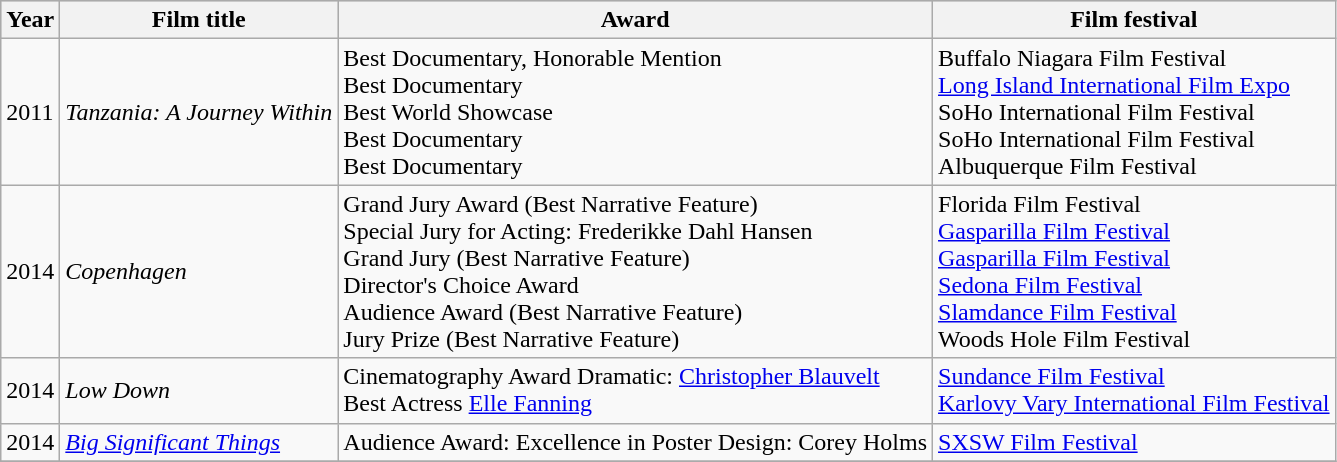<table class="wikitable">
<tr style="background:#ccc; text-align:center;">
<th>Year</th>
<th>Film title</th>
<th>Award</th>
<th>Film festival</th>
</tr>
<tr>
<td>2011</td>
<td><em>Tanzania: A Journey Within</em></td>
<td>Best Documentary, Honorable Mention<br> Best Documentary<br> Best World Showcase<br> Best Documentary<br> Best Documentary</td>
<td>Buffalo Niagara Film Festival<br> <a href='#'>Long Island International Film Expo</a><br> SoHo International Film Festival<br> SoHo International Film Festival<br> Albuquerque Film Festival</td>
</tr>
<tr>
<td>2014</td>
<td><em>Copenhagen</em></td>
<td>Grand Jury Award (Best Narrative Feature)<br> Special Jury for Acting: Frederikke Dahl Hansen<br> Grand Jury (Best Narrative Feature)<br> Director's Choice Award<br> Audience Award (Best Narrative Feature)<br> Jury Prize (Best Narrative Feature)</td>
<td>Florida Film Festival<br> <a href='#'>Gasparilla Film Festival</a><br> <a href='#'>Gasparilla Film Festival</a><br> <a href='#'>Sedona Film Festival</a><br> <a href='#'>Slamdance Film Festival</a><br> Woods Hole Film Festival</td>
</tr>
<tr>
<td>2014</td>
<td><em>Low Down</em></td>
<td>Cinematography Award Dramatic: <a href='#'>Christopher Blauvelt</a><br> Best Actress <a href='#'>Elle Fanning</a></td>
<td><a href='#'>Sundance Film Festival</a><br> <a href='#'>Karlovy Vary International Film Festival</a></td>
</tr>
<tr>
<td>2014</td>
<td><em><a href='#'>Big Significant Things</a></em></td>
<td>Audience Award: Excellence in Poster Design: Corey Holms</td>
<td><a href='#'>SXSW Film Festival</a></td>
</tr>
<tr>
</tr>
</table>
